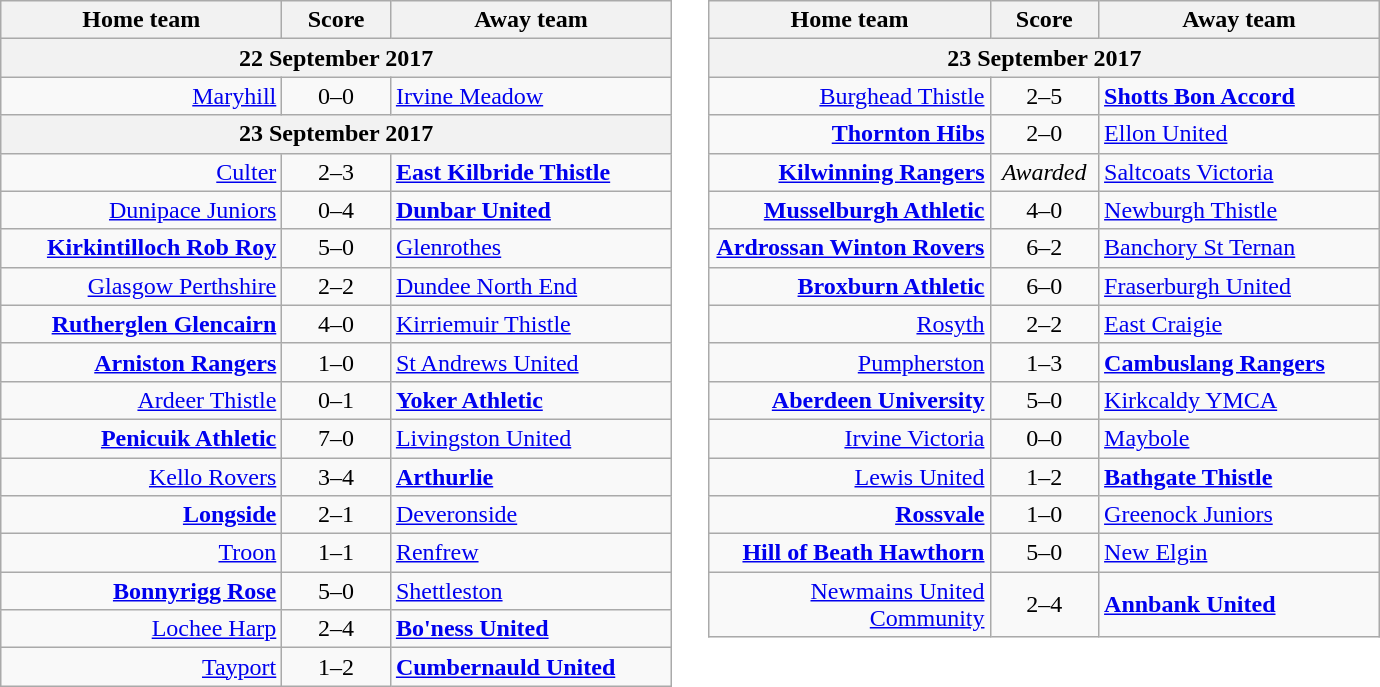<table border=0 cellpadding=4 cellspacing=0>
<tr>
<td valign="top"><br><table class="wikitable" style="border-collapse: collapse;">
<tr>
<th align="right" width="180">Home team</th>
<th align="center" width="65">Score</th>
<th align="left" width="180">Away team</th>
</tr>
<tr>
<th colspan="3" align="center">22 September 2017</th>
</tr>
<tr>
<td style="text-align:right;"><a href='#'>Maryhill</a></td>
<td style="text-align:center;">0–0</td>
<td style="text-align:left;"><a href='#'>Irvine Meadow</a></td>
</tr>
<tr>
<th colspan="3" align="center">23 September 2017</th>
</tr>
<tr>
<td style="text-align:right;"><a href='#'>Culter</a></td>
<td style="text-align:center;">2–3</td>
<td style="text-align:left;"><strong><a href='#'>East Kilbride Thistle</a></strong></td>
</tr>
<tr>
<td style="text-align:right;"><a href='#'>Dunipace Juniors</a></td>
<td style="text-align:center;">0–4</td>
<td style="text-align:left;"><strong><a href='#'>Dunbar United</a></strong></td>
</tr>
<tr>
<td style="text-align:right;"><strong><a href='#'>Kirkintilloch Rob Roy</a></strong></td>
<td style="text-align:center;">5–0</td>
<td style="text-align:left;"><a href='#'>Glenrothes</a></td>
</tr>
<tr>
<td style="text-align:right;"><a href='#'>Glasgow Perthshire</a></td>
<td style="text-align:center;">2–2</td>
<td style="text-align:left;"><a href='#'>Dundee North End</a></td>
</tr>
<tr>
<td style="text-align:right;"><strong><a href='#'>Rutherglen Glencairn</a></strong></td>
<td style="text-align:center;">4–0</td>
<td style="text-align:left;"><a href='#'>Kirriemuir Thistle</a></td>
</tr>
<tr>
<td style="text-align:right;"><strong><a href='#'>Arniston Rangers</a></strong></td>
<td style="text-align:center;">1–0</td>
<td style="text-align:left;"><a href='#'>St Andrews United</a></td>
</tr>
<tr>
<td style="text-align:right;"><a href='#'>Ardeer Thistle</a></td>
<td style="text-align:center;">0–1</td>
<td style="text-align:left;"><strong><a href='#'>Yoker Athletic</a></strong></td>
</tr>
<tr>
<td style="text-align:right;"><strong><a href='#'>Penicuik Athletic</a></strong></td>
<td style="text-align:center;">7–0</td>
<td style="text-align:left;"><a href='#'>Livingston United</a></td>
</tr>
<tr>
<td style="text-align:right;"><a href='#'>Kello Rovers</a></td>
<td style="text-align:center;">3–4</td>
<td style="text-align:left;"><strong><a href='#'>Arthurlie</a></strong></td>
</tr>
<tr>
<td style="text-align:right;"><strong><a href='#'>Longside</a></strong></td>
<td style="text-align:center;">2–1</td>
<td style="text-align:left;"><a href='#'>Deveronside</a></td>
</tr>
<tr>
<td style="text-align:right;"><a href='#'>Troon</a></td>
<td style="text-align:center;">1–1</td>
<td style="text-align:left;"><a href='#'>Renfrew</a></td>
</tr>
<tr>
<td style="text-align:right;"><strong><a href='#'>Bonnyrigg Rose</a></strong></td>
<td style="text-align:center;">5–0</td>
<td style="text-align:left;"><a href='#'>Shettleston</a></td>
</tr>
<tr>
<td style="text-align:right;"><a href='#'>Lochee Harp</a></td>
<td style="text-align:center;">2–4</td>
<td style="text-align:left;"><strong><a href='#'>Bo'ness United</a></strong></td>
</tr>
<tr>
<td style="text-align:right;"><a href='#'>Tayport</a></td>
<td style="text-align:center;">1–2</td>
<td style="text-align:left;"><strong><a href='#'>Cumbernauld United</a></strong></td>
</tr>
</table>
</td>
<td valign="top"><br><table class="wikitable">
<tr>
<th align="right" width="180">Home team</th>
<th align="center" width="65">Score</th>
<th align="left" width="180">Away team</th>
</tr>
<tr>
<th colspan="3" align="center">23 September 2017</th>
</tr>
<tr>
<td style="text-align:right;"><a href='#'>Burghead Thistle</a></td>
<td style="text-align:center;">2–5</td>
<td style="text-align:left;"><strong><a href='#'>Shotts Bon Accord</a></strong></td>
</tr>
<tr>
<td style="text-align:right;"><strong><a href='#'>Thornton Hibs</a></strong></td>
<td style="text-align:center;">2–0</td>
<td style="text-align:left;"><a href='#'>Ellon United</a></td>
</tr>
<tr>
<td style="text-align:right;"><strong><a href='#'>Kilwinning Rangers</a></strong></td>
<td style="text-align:center;"><em>Awarded</em></td>
<td style="text-align:left;"><a href='#'>Saltcoats Victoria</a></td>
</tr>
<tr>
<td style="text-align:right;"><strong><a href='#'>Musselburgh Athletic</a></strong></td>
<td style="text-align:center;">4–0</td>
<td style="text-align:left;"><a href='#'>Newburgh Thistle</a></td>
</tr>
<tr>
<td style="text-align:right;"><strong><a href='#'>Ardrossan Winton Rovers</a></strong></td>
<td style="text-align:center;">6–2</td>
<td style="text-align:left;"><a href='#'>Banchory St Ternan</a></td>
</tr>
<tr>
<td style="text-align:right;"><strong><a href='#'>Broxburn Athletic</a></strong></td>
<td style="text-align:center;">6–0</td>
<td style="text-align:left;"><a href='#'>Fraserburgh United</a></td>
</tr>
<tr>
<td style="text-align:right;"><a href='#'>Rosyth</a></td>
<td style="text-align:center;">2–2</td>
<td style="text-align:left;"><a href='#'>East Craigie</a></td>
</tr>
<tr>
<td style="text-align:right;"><a href='#'>Pumpherston</a></td>
<td style="text-align:center;">1–3</td>
<td style="text-align:left;"><strong><a href='#'>Cambuslang Rangers</a></strong></td>
</tr>
<tr>
<td style="text-align:right;"><strong><a href='#'>Aberdeen University</a></strong></td>
<td style="text-align:center;">5–0</td>
<td style="text-align:left;"><a href='#'>Kirkcaldy YMCA</a></td>
</tr>
<tr>
<td style="text-align:right;"><a href='#'>Irvine Victoria</a></td>
<td style="text-align:center;">0–0</td>
<td style="text-align:left;"><a href='#'>Maybole</a></td>
</tr>
<tr>
<td style="text-align:right;"><a href='#'>Lewis United</a></td>
<td style="text-align:center;">1–2</td>
<td style="text-align:left;"><strong><a href='#'>Bathgate Thistle</a></strong></td>
</tr>
<tr>
<td style="text-align:right;"><strong><a href='#'>Rossvale</a></strong></td>
<td style="text-align:center;">1–0</td>
<td style="text-align:left;"><a href='#'>Greenock Juniors</a></td>
</tr>
<tr>
<td style="text-align:right;"><strong><a href='#'>Hill of Beath Hawthorn</a></strong></td>
<td style="text-align:center;">5–0</td>
<td style="text-align:left;"><a href='#'>New Elgin</a></td>
</tr>
<tr>
<td style="text-align:right;"><a href='#'>Newmains United Community</a></td>
<td style="text-align:center;">2–4</td>
<td style="text-align:left;"><strong><a href='#'>Annbank United</a></strong></td>
</tr>
</table>
</td>
</tr>
</table>
